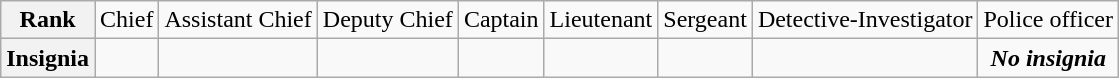<table class="wikitable">
<tr style="text-align:center;">
<th>Rank</th>
<td>Chief</td>
<td>Assistant Chief</td>
<td>Deputy Chief</td>
<td>Captain</td>
<td>Lieutenant</td>
<td>Sergeant</td>
<td>Detective-Investigator</td>
<td>Police officer</td>
</tr>
<tr style="text-align:center;">
<th>Insignia</th>
<td></td>
<td></td>
<td></td>
<td></td>
<td></td>
<td></td>
<td></td>
<td><strong><em>No insignia</em></strong></td>
</tr>
</table>
